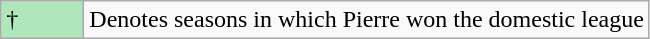<table class="wikitable">
<tr>
<td style="background:#AFE6BA; width:3em;">†</td>
<td>Denotes seasons in which Pierre won the domestic league</td>
</tr>
</table>
